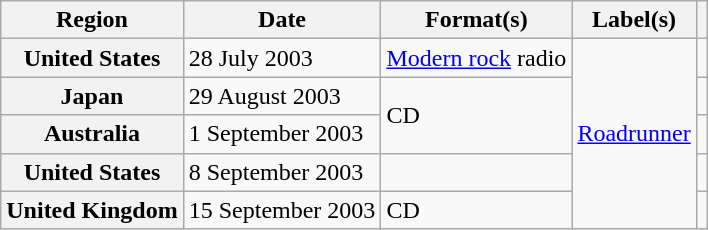<table class="wikitable plainrowheaders">
<tr>
<th scope="col">Region</th>
<th scope="col">Date</th>
<th scope="col">Format(s)</th>
<th scope="col">Label(s)</th>
<th scope="col"></th>
</tr>
<tr>
<th scope="row">United States</th>
<td>28 July 2003</td>
<td><a href='#'>Modern rock</a> radio</td>
<td rowspan="5"><a href='#'>Roadrunner</a></td>
<td></td>
</tr>
<tr>
<th scope="row">Japan</th>
<td>29 August 2003</td>
<td rowspan="2">CD</td>
<td></td>
</tr>
<tr>
<th scope="row">Australia</th>
<td>1 September 2003</td>
<td></td>
</tr>
<tr>
<th scope="row">United States</th>
<td>8 September 2003</td>
<td></td>
<td></td>
</tr>
<tr>
<th scope="row">United Kingdom</th>
<td>15 September 2003</td>
<td>CD</td>
<td></td>
</tr>
</table>
